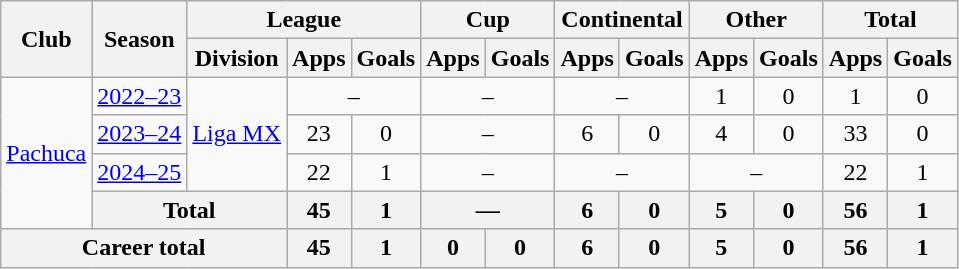<table class="wikitable" style="text-align: center">
<tr>
<th rowspan="2">Club</th>
<th rowspan="2">Season</th>
<th colspan="3">League</th>
<th colspan="2">Cup</th>
<th colspan="2">Continental</th>
<th colspan="2">Other</th>
<th colspan="2">Total</th>
</tr>
<tr>
<th>Division</th>
<th>Apps</th>
<th>Goals</th>
<th>Apps</th>
<th>Goals</th>
<th>Apps</th>
<th>Goals</th>
<th>Apps</th>
<th>Goals</th>
<th>Apps</th>
<th>Goals</th>
</tr>
<tr>
<td rowspan="4"><a href='#'>Pachuca</a></td>
<td><a href='#'>2022–23</a></td>
<td rowspan="3"><a href='#'>Liga MX</a></td>
<td colspan="2">–</td>
<td colspan="2">–</td>
<td colspan="2">–</td>
<td>1</td>
<td>0</td>
<td>1</td>
<td>0</td>
</tr>
<tr>
<td><a href='#'>2023–24</a></td>
<td>23</td>
<td>0</td>
<td colspan="2">–</td>
<td>6</td>
<td>0</td>
<td>4</td>
<td>0</td>
<td>33</td>
<td>0</td>
</tr>
<tr>
<td><a href='#'>2024–25</a></td>
<td>22</td>
<td>1</td>
<td colspan="2">–</td>
<td colspan="2">–</td>
<td colspan="2">–</td>
<td>22</td>
<td>1</td>
</tr>
<tr>
<th colspan="2">Total</th>
<th>45</th>
<th>1</th>
<th colspan="2">—</th>
<th>6</th>
<th>0</th>
<th>5</th>
<th>0</th>
<th>56</th>
<th>1</th>
</tr>
<tr>
<th colspan=3>Career total</th>
<th>45</th>
<th>1</th>
<th>0</th>
<th>0</th>
<th>6</th>
<th>0</th>
<th>5</th>
<th>0</th>
<th>56</th>
<th>1</th>
</tr>
</table>
